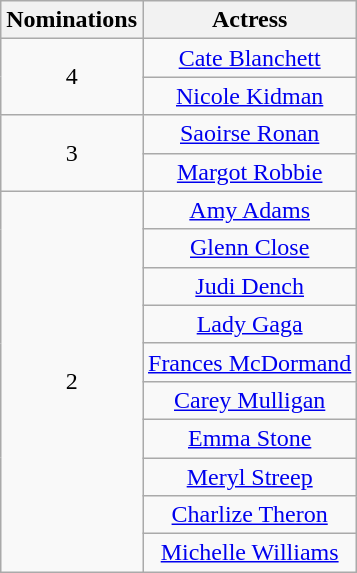<table class="wikitable" style="text-align: center;">
<tr>
<th scope="col" width="55">Nominations</th>
<th scope="col">Actress</th>
</tr>
<tr>
<td rowspan="2">4</td>
<td><a href='#'>Cate Blanchett</a></td>
</tr>
<tr>
<td><a href='#'>Nicole Kidman</a></td>
</tr>
<tr>
<td rowspan="2">3</td>
<td><a href='#'>Saoirse Ronan</a></td>
</tr>
<tr>
<td><a href='#'>Margot Robbie</a></td>
</tr>
<tr>
<td rowspan="10">2</td>
<td><a href='#'>Amy Adams</a></td>
</tr>
<tr>
<td><a href='#'>Glenn Close</a></td>
</tr>
<tr>
<td><a href='#'>Judi Dench</a></td>
</tr>
<tr>
<td><a href='#'>Lady Gaga</a></td>
</tr>
<tr>
<td><a href='#'>Frances McDormand</a></td>
</tr>
<tr>
<td><a href='#'>Carey Mulligan</a></td>
</tr>
<tr>
<td><a href='#'>Emma Stone</a></td>
</tr>
<tr>
<td><a href='#'>Meryl Streep</a></td>
</tr>
<tr>
<td><a href='#'>Charlize Theron</a></td>
</tr>
<tr>
<td><a href='#'>Michelle Williams</a></td>
</tr>
</table>
